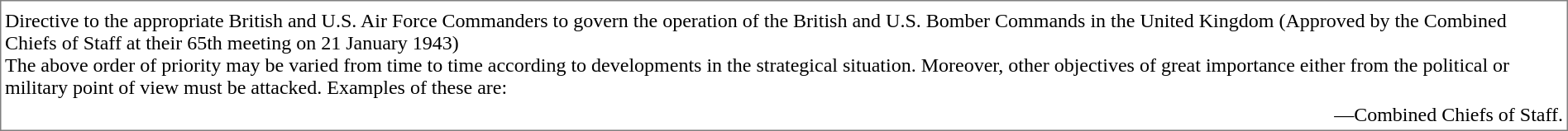<table style=" border:1px solid grey;">
<tr>
<td></td>
</tr>
<tr>
<td>Directive to the appropriate British and U.S. Air Force Commanders to govern the operation of the British and U.S. Bomber Commands in the United Kingdom (Approved by the Combined Chiefs of Staff at their 65th meeting on 21 January 1943)<br>The above order of priority may be varied from time to time according to developments in the strategical situation. Moreover, other objectives of great importance either from the political or military point of view must be attacked. Examples of these are:</td>
</tr>
<tr>
<td align="right">—Combined Chiefs of Staff.</td>
</tr>
</table>
